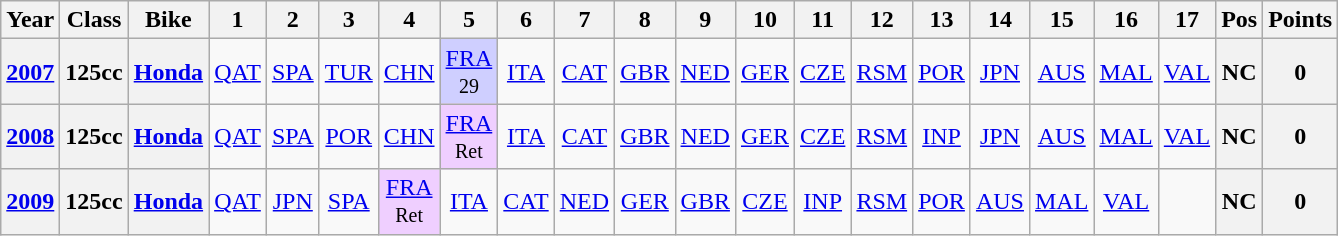<table class="wikitable" style="text-align:center">
<tr>
<th>Year</th>
<th>Class</th>
<th>Bike</th>
<th>1</th>
<th>2</th>
<th>3</th>
<th>4</th>
<th>5</th>
<th>6</th>
<th>7</th>
<th>8</th>
<th>9</th>
<th>10</th>
<th>11</th>
<th>12</th>
<th>13</th>
<th>14</th>
<th>15</th>
<th>16</th>
<th>17</th>
<th>Pos</th>
<th>Points</th>
</tr>
<tr>
<th align="left"><a href='#'>2007</a></th>
<th align="left">125cc</th>
<th align="left"><a href='#'>Honda</a></th>
<td><a href='#'>QAT</a></td>
<td><a href='#'>SPA</a></td>
<td><a href='#'>TUR</a></td>
<td><a href='#'>CHN</a></td>
<td style="background:#cfcfff;"><a href='#'>FRA</a><br><small>29</small></td>
<td><a href='#'>ITA</a></td>
<td><a href='#'>CAT</a></td>
<td><a href='#'>GBR</a></td>
<td><a href='#'>NED</a></td>
<td><a href='#'>GER</a></td>
<td><a href='#'>CZE</a></td>
<td><a href='#'>RSM</a></td>
<td><a href='#'>POR</a></td>
<td><a href='#'>JPN</a></td>
<td><a href='#'>AUS</a></td>
<td><a href='#'>MAL</a></td>
<td><a href='#'>VAL</a></td>
<th>NC</th>
<th>0</th>
</tr>
<tr>
<th align="left"><a href='#'>2008</a></th>
<th align="left">125cc</th>
<th align="left"><a href='#'>Honda</a></th>
<td><a href='#'>QAT</a></td>
<td><a href='#'>SPA</a></td>
<td><a href='#'>POR</a></td>
<td><a href='#'>CHN</a></td>
<td style="background:#EFCFFF;"><a href='#'>FRA</a><br><small>Ret</small></td>
<td><a href='#'>ITA</a></td>
<td><a href='#'>CAT</a></td>
<td><a href='#'>GBR</a></td>
<td><a href='#'>NED</a></td>
<td><a href='#'>GER</a></td>
<td><a href='#'>CZE</a></td>
<td><a href='#'>RSM</a></td>
<td><a href='#'>INP</a></td>
<td><a href='#'>JPN</a></td>
<td><a href='#'>AUS</a></td>
<td><a href='#'>MAL</a></td>
<td><a href='#'>VAL</a></td>
<th>NC</th>
<th>0</th>
</tr>
<tr>
<th align="left"><a href='#'>2009</a></th>
<th align="left">125cc</th>
<th align="left"><a href='#'>Honda</a></th>
<td><a href='#'>QAT</a></td>
<td><a href='#'>JPN</a></td>
<td><a href='#'>SPA</a></td>
<td style="background:#EFCFFF;"><a href='#'>FRA</a><br><small>Ret</small></td>
<td><a href='#'>ITA</a></td>
<td><a href='#'>CAT</a></td>
<td><a href='#'>NED</a></td>
<td><a href='#'>GER</a></td>
<td><a href='#'>GBR</a></td>
<td><a href='#'>CZE</a></td>
<td><a href='#'>INP</a></td>
<td><a href='#'>RSM</a></td>
<td><a href='#'>POR</a></td>
<td><a href='#'>AUS</a></td>
<td><a href='#'>MAL</a></td>
<td><a href='#'>VAL</a></td>
<td></td>
<th>NC</th>
<th>0</th>
</tr>
</table>
